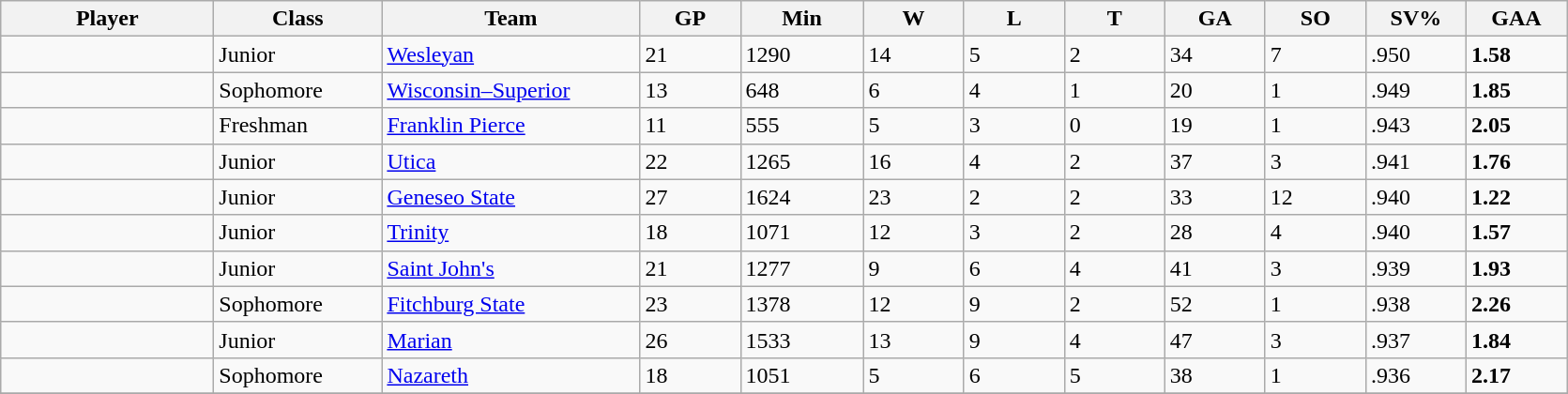<table class="wikitable sortable">
<tr>
<th style="width: 9em;">Player</th>
<th style="width: 7em;">Class</th>
<th style="width: 11em;">Team</th>
<th style="width: 4em;">GP</th>
<th style="width: 5em;">Min</th>
<th style="width: 4em;">W</th>
<th style="width: 4em;">L</th>
<th style="width: 4em;">T</th>
<th style="width: 4em;">GA</th>
<th style="width: 4em;">SO</th>
<th style="width: 4em;">SV%</th>
<th style="width: 4em;">GAA</th>
</tr>
<tr>
<td></td>
<td>Junior</td>
<td><a href='#'>Wesleyan</a></td>
<td>21</td>
<td>1290</td>
<td>14</td>
<td>5</td>
<td>2</td>
<td>34</td>
<td>7</td>
<td>.950</td>
<td><strong>1.58</strong></td>
</tr>
<tr>
<td></td>
<td>Sophomore</td>
<td><a href='#'>Wisconsin–Superior</a></td>
<td>13</td>
<td>648</td>
<td>6</td>
<td>4</td>
<td>1</td>
<td>20</td>
<td>1</td>
<td>.949</td>
<td><strong>1.85</strong></td>
</tr>
<tr>
<td></td>
<td>Freshman</td>
<td><a href='#'>Franklin Pierce</a></td>
<td>11</td>
<td>555</td>
<td>5</td>
<td>3</td>
<td>0</td>
<td>19</td>
<td>1</td>
<td>.943</td>
<td><strong>2.05</strong></td>
</tr>
<tr>
<td></td>
<td>Junior</td>
<td><a href='#'>Utica</a></td>
<td>22</td>
<td>1265</td>
<td>16</td>
<td>4</td>
<td>2</td>
<td>37</td>
<td>3</td>
<td>.941</td>
<td><strong>1.76</strong></td>
</tr>
<tr>
<td></td>
<td>Junior</td>
<td><a href='#'>Geneseo State</a></td>
<td>27</td>
<td>1624</td>
<td>23</td>
<td>2</td>
<td>2</td>
<td>33</td>
<td>12</td>
<td>.940</td>
<td><strong>1.22</strong></td>
</tr>
<tr>
<td></td>
<td>Junior</td>
<td><a href='#'>Trinity</a></td>
<td>18</td>
<td>1071</td>
<td>12</td>
<td>3</td>
<td>2</td>
<td>28</td>
<td>4</td>
<td>.940</td>
<td><strong>1.57</strong></td>
</tr>
<tr>
<td></td>
<td>Junior</td>
<td><a href='#'>Saint John's</a></td>
<td>21</td>
<td>1277</td>
<td>9</td>
<td>6</td>
<td>4</td>
<td>41</td>
<td>3</td>
<td>.939</td>
<td><strong>1.93</strong></td>
</tr>
<tr>
<td></td>
<td>Sophomore</td>
<td><a href='#'>Fitchburg State</a></td>
<td>23</td>
<td>1378</td>
<td>12</td>
<td>9</td>
<td>2</td>
<td>52</td>
<td>1</td>
<td>.938</td>
<td><strong>2.26</strong></td>
</tr>
<tr>
<td></td>
<td>Junior</td>
<td><a href='#'>Marian</a></td>
<td>26</td>
<td>1533</td>
<td>13</td>
<td>9</td>
<td>4</td>
<td>47</td>
<td>3</td>
<td>.937</td>
<td><strong>1.84</strong></td>
</tr>
<tr>
<td></td>
<td>Sophomore</td>
<td><a href='#'>Nazareth</a></td>
<td>18</td>
<td>1051</td>
<td>5</td>
<td>6</td>
<td>5</td>
<td>38</td>
<td>1</td>
<td>.936</td>
<td><strong>2.17</strong></td>
</tr>
<tr>
</tr>
</table>
